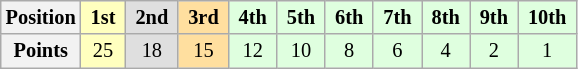<table class="wikitable" style="font-size:85%; text-align:center">
<tr>
<th>Position</th>
<td style="background:#ffffbf"> <strong>1st</strong> </td>
<td style="background:#dfdfdf"> <strong>2nd</strong> </td>
<td style="background:#ffdf9f"> <strong>3rd</strong> </td>
<td style="background:#dfffdf"> <strong>4th</strong> </td>
<td style="background:#dfffdf"> <strong>5th</strong> </td>
<td style="background:#dfffdf"> <strong>6th</strong> </td>
<td style="background:#dfffdf"> <strong>7th</strong> </td>
<td style="background:#dfffdf"> <strong>8th</strong> </td>
<td style="background:#dfffdf"> <strong>9th</strong> </td>
<td style="background:#dfffdf"> <strong>10th</strong> </td>
</tr>
<tr>
<th>Points</th>
<td style="background:#ffffbf">25</td>
<td style="background:#dfdfdf">18</td>
<td style="background:#ffdf9f">15</td>
<td style="background:#dfffdf">12</td>
<td style="background:#dfffdf">10</td>
<td style="background:#dfffdf">8</td>
<td style="background:#dfffdf">6</td>
<td style="background:#dfffdf">4</td>
<td style="background:#dfffdf">2</td>
<td style="background:#dfffdf">1</td>
</tr>
</table>
